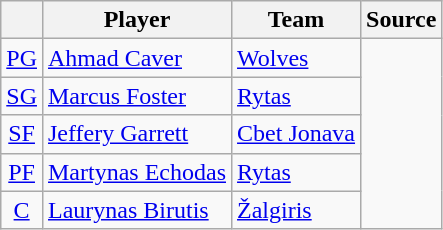<table class="wikitable" style="text-align: center">
<tr>
<th align="center"></th>
<th align="center">Player</th>
<th align="center">Team</th>
<th align="center">Source</th>
</tr>
<tr>
<td><a href='#'>PG</a></td>
<td align=left> <a href='#'>Ahmad Caver</a></td>
<td align=left><a href='#'>Wolves</a></td>
<td rowspan=5 style="text-align:center"></td>
</tr>
<tr>
<td><a href='#'>SG</a></td>
<td align=left> <a href='#'>Marcus Foster</a></td>
<td align=left><a href='#'>Rytas</a></td>
</tr>
<tr>
<td><a href='#'>SF</a></td>
<td align=left> <a href='#'>Jeffery Garrett</a></td>
<td align=left><a href='#'>Cbet Jonava</a></td>
</tr>
<tr>
<td><a href='#'>PF</a></td>
<td align=left> <a href='#'>Martynas Echodas</a></td>
<td align=left><a href='#'>Rytas</a></td>
</tr>
<tr>
<td><a href='#'>C</a></td>
<td align=left> <a href='#'>Laurynas Birutis</a></td>
<td align=left><a href='#'>Žalgiris</a></td>
</tr>
</table>
